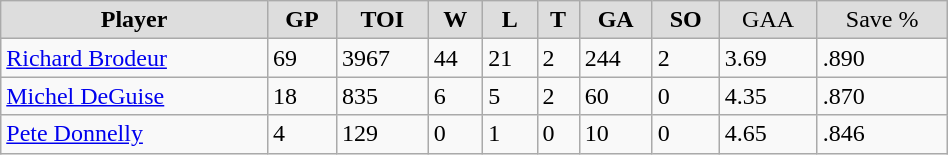<table class="wikitable" width="50%">
<tr align="center"  bgcolor="#dddddd">
<td><strong>Player</strong></td>
<td><strong>GP</strong></td>
<td><strong>TOI</strong></td>
<td><strong>W</strong></td>
<td><strong>L</strong></td>
<td><strong>T</strong></td>
<td><strong>GA</strong></td>
<td><strong>SO</strong></td>
<td>GAA</td>
<td>Save %</td>
</tr>
<tr>
<td><a href='#'>Richard Brodeur</a></td>
<td>69</td>
<td>3967</td>
<td>44</td>
<td>21</td>
<td>2</td>
<td>244</td>
<td>2</td>
<td>3.69</td>
<td>.890</td>
</tr>
<tr>
<td><a href='#'>Michel DeGuise</a></td>
<td>18</td>
<td>835</td>
<td>6</td>
<td>5</td>
<td>2</td>
<td>60</td>
<td>0</td>
<td>4.35</td>
<td>.870</td>
</tr>
<tr>
<td><a href='#'>Pete Donnelly</a></td>
<td>4</td>
<td>129</td>
<td>0</td>
<td>1</td>
<td>0</td>
<td>10</td>
<td>0</td>
<td>4.65</td>
<td>.846</td>
</tr>
</table>
